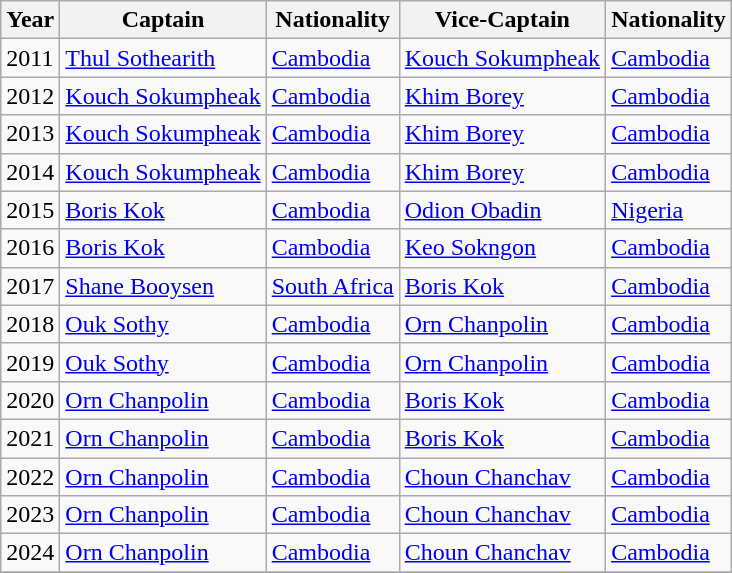<table class="wikitable" border="5">
<tr>
<th>Year</th>
<th>Captain</th>
<th>Nationality</th>
<th>Vice-Captain</th>
<th>Nationality</th>
</tr>
<tr>
<td>2011</td>
<td><a href='#'>Thul Sothearith</a></td>
<td> <a href='#'>Cambodia</a></td>
<td><a href='#'>Kouch Sokumpheak</a></td>
<td> <a href='#'>Cambodia</a></td>
</tr>
<tr>
<td>2012</td>
<td><a href='#'>Kouch Sokumpheak</a></td>
<td> <a href='#'>Cambodia</a></td>
<td><a href='#'>Khim Borey</a></td>
<td> <a href='#'>Cambodia</a></td>
</tr>
<tr>
<td>2013</td>
<td><a href='#'>Kouch Sokumpheak</a></td>
<td> <a href='#'>Cambodia</a></td>
<td><a href='#'>Khim Borey</a></td>
<td> <a href='#'>Cambodia</a></td>
</tr>
<tr>
<td>2014</td>
<td><a href='#'>Kouch Sokumpheak</a></td>
<td> <a href='#'>Cambodia</a></td>
<td><a href='#'>Khim Borey</a></td>
<td> <a href='#'>Cambodia</a></td>
</tr>
<tr>
<td>2015</td>
<td><a href='#'>Boris Kok</a></td>
<td> <a href='#'>Cambodia</a></td>
<td><a href='#'>Odion Obadin</a></td>
<td> <a href='#'>Nigeria</a></td>
</tr>
<tr>
<td>2016</td>
<td><a href='#'>Boris Kok</a></td>
<td> <a href='#'>Cambodia</a></td>
<td><a href='#'>Keo Sokngon</a></td>
<td> <a href='#'>Cambodia</a></td>
</tr>
<tr>
<td>2017</td>
<td><a href='#'>Shane Booysen</a></td>
<td> <a href='#'>South Africa</a></td>
<td><a href='#'>Boris Kok</a></td>
<td> <a href='#'>Cambodia</a></td>
</tr>
<tr>
<td>2018</td>
<td><a href='#'>Ouk Sothy</a></td>
<td> <a href='#'>Cambodia</a></td>
<td><a href='#'>Orn Chanpolin</a></td>
<td> <a href='#'>Cambodia</a></td>
</tr>
<tr>
<td>2019</td>
<td><a href='#'>Ouk Sothy</a></td>
<td> <a href='#'>Cambodia</a></td>
<td><a href='#'>Orn Chanpolin</a></td>
<td> <a href='#'>Cambodia</a></td>
</tr>
<tr>
<td>2020</td>
<td><a href='#'>Orn Chanpolin</a></td>
<td> <a href='#'>Cambodia</a></td>
<td><a href='#'>Boris Kok</a></td>
<td> <a href='#'>Cambodia</a></td>
</tr>
<tr>
<td>2021</td>
<td><a href='#'>Orn Chanpolin</a></td>
<td> <a href='#'>Cambodia</a></td>
<td><a href='#'>Boris Kok</a></td>
<td> <a href='#'>Cambodia</a></td>
</tr>
<tr>
<td>2022</td>
<td><a href='#'>Orn Chanpolin</a></td>
<td> <a href='#'>Cambodia</a></td>
<td><a href='#'>Choun Chanchav</a></td>
<td> <a href='#'>Cambodia</a></td>
</tr>
<tr>
<td>2023</td>
<td><a href='#'>Orn Chanpolin</a></td>
<td> <a href='#'>Cambodia</a></td>
<td><a href='#'>Choun Chanchav</a></td>
<td> <a href='#'>Cambodia</a></td>
</tr>
<tr>
<td>2024</td>
<td><a href='#'>Orn Chanpolin</a></td>
<td> <a href='#'>Cambodia</a></td>
<td><a href='#'>Choun Chanchav</a></td>
<td> <a href='#'>Cambodia</a></td>
</tr>
<tr>
</tr>
</table>
